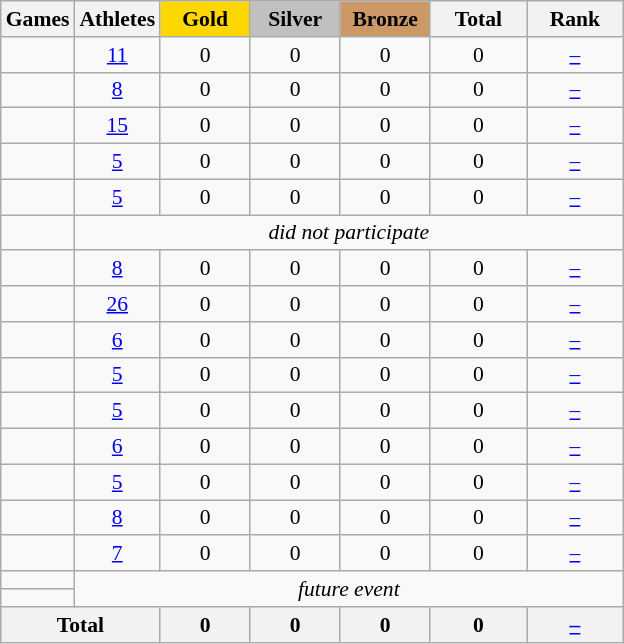<table class="wikitable" style="text-align:center; font-size:90%;">
<tr>
<th>Games</th>
<th>Athletes</th>
<td style="background:gold; width:3.7em; font-weight:bold;">Gold</td>
<td style="background:silver; width:3.7em; font-weight:bold;">Silver</td>
<td style="background:#cc9966; width:3.7em; font-weight:bold;">Bronze</td>
<th style="width:4em; font-weight:bold;">Total</th>
<th style="width:4em; font-weight:bold;">Rank</th>
</tr>
<tr>
<td align=left></td>
<td><a href='#'>11</a></td>
<td>0</td>
<td>0</td>
<td>0</td>
<td>0</td>
<td><a href='#'>–</a></td>
</tr>
<tr>
<td align=left></td>
<td><a href='#'>8</a></td>
<td>0</td>
<td>0</td>
<td>0</td>
<td>0</td>
<td><a href='#'>–</a></td>
</tr>
<tr>
<td align=left></td>
<td><a href='#'>15</a></td>
<td>0</td>
<td>0</td>
<td>0</td>
<td>0</td>
<td><a href='#'>–</a></td>
</tr>
<tr>
<td align=left></td>
<td><a href='#'>5</a></td>
<td>0</td>
<td>0</td>
<td>0</td>
<td>0</td>
<td><a href='#'>–</a></td>
</tr>
<tr>
<td align=left></td>
<td><a href='#'>5</a></td>
<td>0</td>
<td>0</td>
<td>0</td>
<td>0</td>
<td><a href='#'>–</a></td>
</tr>
<tr>
<td align=left></td>
<td colspan=6><em>did not participate</em></td>
</tr>
<tr>
<td align=left></td>
<td><a href='#'>8</a></td>
<td>0</td>
<td>0</td>
<td>0</td>
<td>0</td>
<td><a href='#'>–</a></td>
</tr>
<tr>
<td align=left></td>
<td><a href='#'>26</a></td>
<td>0</td>
<td>0</td>
<td>0</td>
<td>0</td>
<td><a href='#'>–</a></td>
</tr>
<tr>
<td align=left></td>
<td><a href='#'>6</a></td>
<td>0</td>
<td>0</td>
<td>0</td>
<td>0</td>
<td><a href='#'>–</a></td>
</tr>
<tr>
<td align=left></td>
<td><a href='#'>5</a></td>
<td>0</td>
<td>0</td>
<td>0</td>
<td>0</td>
<td><a href='#'>–</a></td>
</tr>
<tr>
<td align=left></td>
<td><a href='#'>5</a></td>
<td>0</td>
<td>0</td>
<td>0</td>
<td>0</td>
<td><a href='#'>–</a></td>
</tr>
<tr>
<td align=left></td>
<td><a href='#'>6</a></td>
<td>0</td>
<td>0</td>
<td>0</td>
<td>0</td>
<td><a href='#'>–</a></td>
</tr>
<tr>
<td align=left></td>
<td><a href='#'>5</a></td>
<td>0</td>
<td>0</td>
<td>0</td>
<td>0</td>
<td><a href='#'>–</a></td>
</tr>
<tr>
<td align=left></td>
<td><a href='#'>8</a></td>
<td>0</td>
<td>0</td>
<td>0</td>
<td>0</td>
<td><a href='#'>–</a></td>
</tr>
<tr>
<td align=left></td>
<td><a href='#'>7</a></td>
<td>0</td>
<td>0</td>
<td>0</td>
<td>0</td>
<td><a href='#'>–</a></td>
</tr>
<tr>
<td align=left></td>
<td colspan=6; rowspan=2><em>future event</em></td>
</tr>
<tr>
<td align=left></td>
</tr>
<tr>
<th colspan=2>Total</th>
<th>0</th>
<th>0</th>
<th>0</th>
<th>0</th>
<th><a href='#'>–</a></th>
</tr>
</table>
